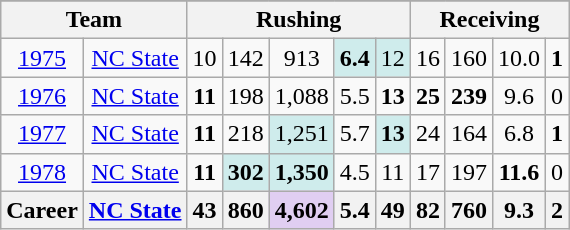<table class="wikitable" style="text-align:center;">
<tr>
</tr>
<tr>
<th colspan=2>Team</th>
<th colspan=5>Rushing</th>
<th colspan=5>Receiving</th>
</tr>
<tr>
<td><a href='#'>1975</a></td>
<td><a href='#'>NC State</a></td>
<td>10</td>
<td>142</td>
<td>913</td>
<td style="background:#cfecec;"><strong>6.4</strong></td>
<td style="background:#cfecec;">12</td>
<td>16</td>
<td>160</td>
<td>10.0</td>
<td><strong>1</strong></td>
</tr>
<tr>
<td><a href='#'>1976</a></td>
<td><a href='#'>NC State</a></td>
<td><strong>11</strong></td>
<td>198</td>
<td>1,088</td>
<td>5.5</td>
<td><strong>13</strong></td>
<td><strong>25</strong></td>
<td><strong>239</strong></td>
<td>9.6</td>
<td>0</td>
</tr>
<tr>
<td><a href='#'>1977</a></td>
<td><a href='#'>NC State</a></td>
<td><strong>11</strong></td>
<td>218</td>
<td style="background:#cfecec;">1,251</td>
<td>5.7</td>
<td style="background:#cfecec;"><strong>13</strong></td>
<td>24</td>
<td>164</td>
<td>6.8</td>
<td><strong>1</strong></td>
</tr>
<tr>
<td><a href='#'>1978</a></td>
<td><a href='#'>NC State</a></td>
<td><strong>11</strong></td>
<td style="background:#cfecec;"><strong>302</strong></td>
<td style="background:#cfecec;"><strong>1,350</strong></td>
<td>4.5</td>
<td>11</td>
<td>17</td>
<td>197</td>
<td><strong>11.6</strong></td>
<td>0</td>
</tr>
<tr>
<th>Career</th>
<th><a href='#'>NC State</a></th>
<th>43</th>
<th>860</th>
<th style="background:#E0CEF2;">4,602</th>
<th>5.4</th>
<th>49</th>
<th>82</th>
<th>760</th>
<th>9.3</th>
<th>2</th>
</tr>
</table>
